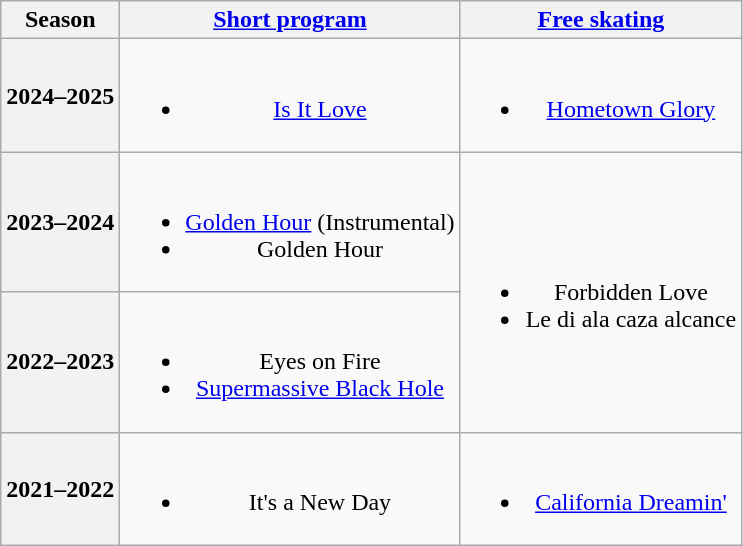<table class="wikitable" style="text-align:center">
<tr>
<th>Season</th>
<th><a href='#'>Short program</a></th>
<th><a href='#'>Free skating</a></th>
</tr>
<tr>
<th>2024–2025 <br> </th>
<td><br><ul><li><a href='#'>Is It Love</a> <br> </li></ul></td>
<td><br><ul><li><a href='#'>Hometown Glory</a> <br> </li></ul></td>
</tr>
<tr>
<th>2023–2024 <br> </th>
<td><br><ul><li><a href='#'>Golden Hour</a> (Instrumental)</li><li>Golden Hour <br> </li></ul></td>
<td rowspan=2><br><ul><li>Forbidden Love <br> </li><li>Le di ala caza alcance <br> </li></ul></td>
</tr>
<tr>
<th>2022–2023 <br> </th>
<td><br><ul><li>Eyes on Fire <br> </li><li><a href='#'>Supermassive Black Hole</a> <br> </li></ul></td>
</tr>
<tr>
<th>2021–2022 <br> </th>
<td><br><ul><li>It's a New Day <br> </li></ul></td>
<td><br><ul><li><a href='#'>California Dreamin'</a> <br> </li></ul></td>
</tr>
</table>
